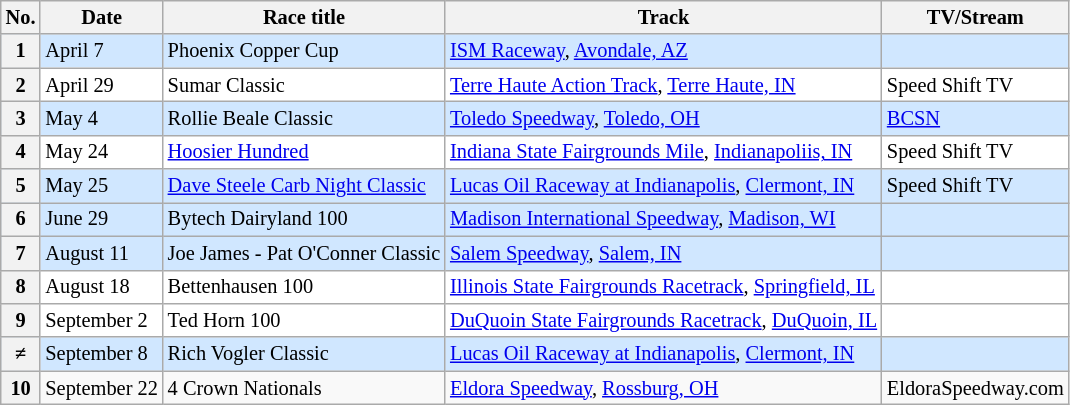<table class="wikitable" style="font-size:85%;">
<tr>
<th>No.</th>
<th>Date</th>
<th>Race title</th>
<th>Track</th>
<th>TV/Stream</th>
</tr>
<tr style="background:#D0E7FF;">
<th>1</th>
<td>April 7</td>
<td>Phoenix Copper Cup</td>
<td><a href='#'>ISM Raceway</a>, <a href='#'>Avondale, AZ</a></td>
<td></td>
</tr>
<tr style="background:white;">
<th>2</th>
<td>April 29</td>
<td>Sumar Classic</td>
<td><a href='#'>Terre Haute Action Track</a>, <a href='#'>Terre Haute, IN</a></td>
<td>Speed Shift TV</td>
</tr>
<tr style="background:#D0E7FF;">
<th>3</th>
<td>May 4</td>
<td>Rollie Beale Classic</td>
<td><a href='#'>Toledo Speedway</a>, <a href='#'>Toledo, OH</a></td>
<td><a href='#'>BCSN</a></td>
</tr>
<tr style="background:white;">
<th>4</th>
<td>May 24</td>
<td><a href='#'>Hoosier Hundred</a></td>
<td><a href='#'>Indiana State Fairgrounds Mile</a>, <a href='#'>Indianapoliis, IN</a></td>
<td>Speed Shift TV</td>
</tr>
<tr style="background:#D0E7FF;">
<th>5</th>
<td>May 25</td>
<td><a href='#'>Dave Steele Carb Night Classic</a></td>
<td><a href='#'>Lucas Oil Raceway at Indianapolis</a>, <a href='#'>Clermont, IN</a></td>
<td>Speed Shift TV</td>
</tr>
<tr style="background:#D0E7FF;">
<th>6</th>
<td>June 29</td>
<td>Bytech Dairyland 100</td>
<td><a href='#'>Madison International Speedway</a>, <a href='#'>Madison, WI</a></td>
<td></td>
</tr>
<tr style="background:#D0E7FF;">
<th>7</th>
<td>August 11</td>
<td>Joe James - Pat O'Conner Classic</td>
<td><a href='#'>Salem Speedway</a>, <a href='#'>Salem, IN</a></td>
<td></td>
</tr>
<tr style="background:white;">
<th>8</th>
<td>August 18</td>
<td>Bettenhausen 100</td>
<td><a href='#'>Illinois State Fairgrounds Racetrack</a>, <a href='#'>Springfield, IL</a></td>
<td></td>
</tr>
<tr style="background:white;">
<th>9</th>
<td>September 2</td>
<td>Ted Horn 100</td>
<td><a href='#'>DuQuoin State Fairgrounds Racetrack</a>, <a href='#'>DuQuoin, IL</a></td>
<td></td>
</tr>
<tr style="background:#D0E7FF;">
<th>≠</th>
<td>September 8</td>
<td>Rich Vogler Classic</td>
<td><a href='#'>Lucas Oil Raceway at Indianapolis</a>, <a href='#'>Clermont, IN</a></td>
<td></td>
</tr>
<tr style="background:#white;">
<th>10</th>
<td>September 22</td>
<td>4 Crown Nationals</td>
<td><a href='#'>Eldora Speedway</a>, <a href='#'>Rossburg, OH</a></td>
<td>EldoraSpeedway.com</td>
</tr>
</table>
